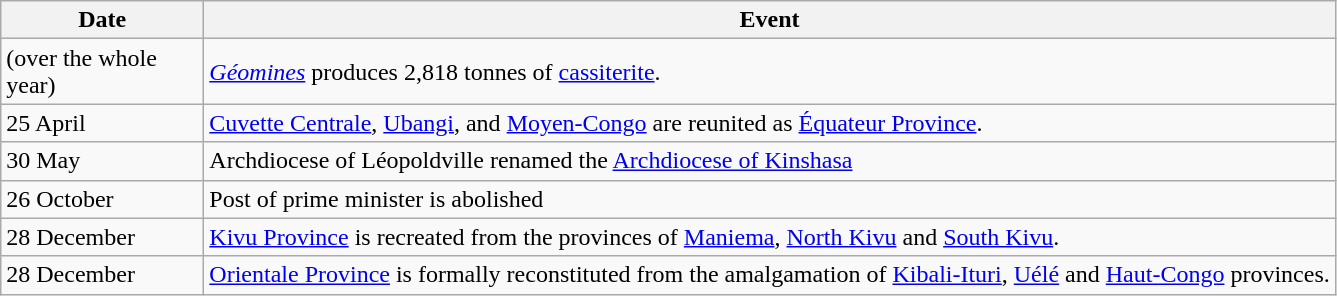<table class=wikitable>
<tr>
<th style="width:8em">Date</th>
<th>Event</th>
</tr>
<tr>
<td>(over the whole year)</td>
<td><em><a href='#'>Géomines</a></em> produces  2,818 tonnes of <a href='#'>cassiterite</a>.</td>
</tr>
<tr>
<td>25 April</td>
<td><a href='#'>Cuvette Centrale</a>, <a href='#'>Ubangi</a>, and <a href='#'>Moyen-Congo</a> are reunited as <a href='#'>Équateur Province</a>.</td>
</tr>
<tr>
<td>30 May</td>
<td>Archdiocese of Léopoldville renamed the <a href='#'>Archdiocese of Kinshasa</a></td>
</tr>
<tr>
<td>26 October</td>
<td>Post of prime minister is abolished</td>
</tr>
<tr>
<td>28 December</td>
<td><a href='#'>Kivu Province</a> is recreated from the provinces of <a href='#'>Maniema</a>, <a href='#'>North Kivu</a> and <a href='#'>South Kivu</a>.</td>
</tr>
<tr>
<td>28 December</td>
<td><a href='#'>Orientale Province</a> is formally reconstituted from the amalgamation of <a href='#'>Kibali-Ituri</a>, <a href='#'>Uélé</a> and <a href='#'>Haut-Congo</a> provinces.</td>
</tr>
</table>
